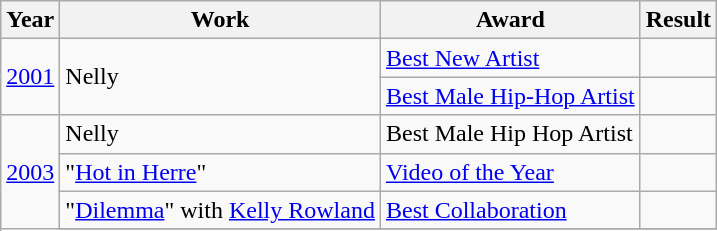<table class="wikitable">
<tr>
<th>Year</th>
<th>Work</th>
<th>Award</th>
<th>Result</th>
</tr>
<tr>
<td rowspan="2"><a href='#'>2001</a></td>
<td rowspan="2">Nelly</td>
<td><a href='#'>Best New Artist</a></td>
<td></td>
</tr>
<tr>
<td><a href='#'>Best Male Hip-Hop Artist</a></td>
<td></td>
</tr>
<tr>
<td rowspan="4"><a href='#'>2003</a></td>
<td>Nelly</td>
<td>Best Male Hip Hop Artist</td>
<td></td>
</tr>
<tr>
<td>"<a href='#'>Hot in Herre</a>"</td>
<td><a href='#'>Video of the Year</a></td>
<td></td>
</tr>
<tr>
<td>"<a href='#'>Dilemma</a>" with <a href='#'>Kelly Rowland</a></td>
<td><a href='#'>Best Collaboration</a></td>
<td></td>
</tr>
<tr>
</tr>
</table>
